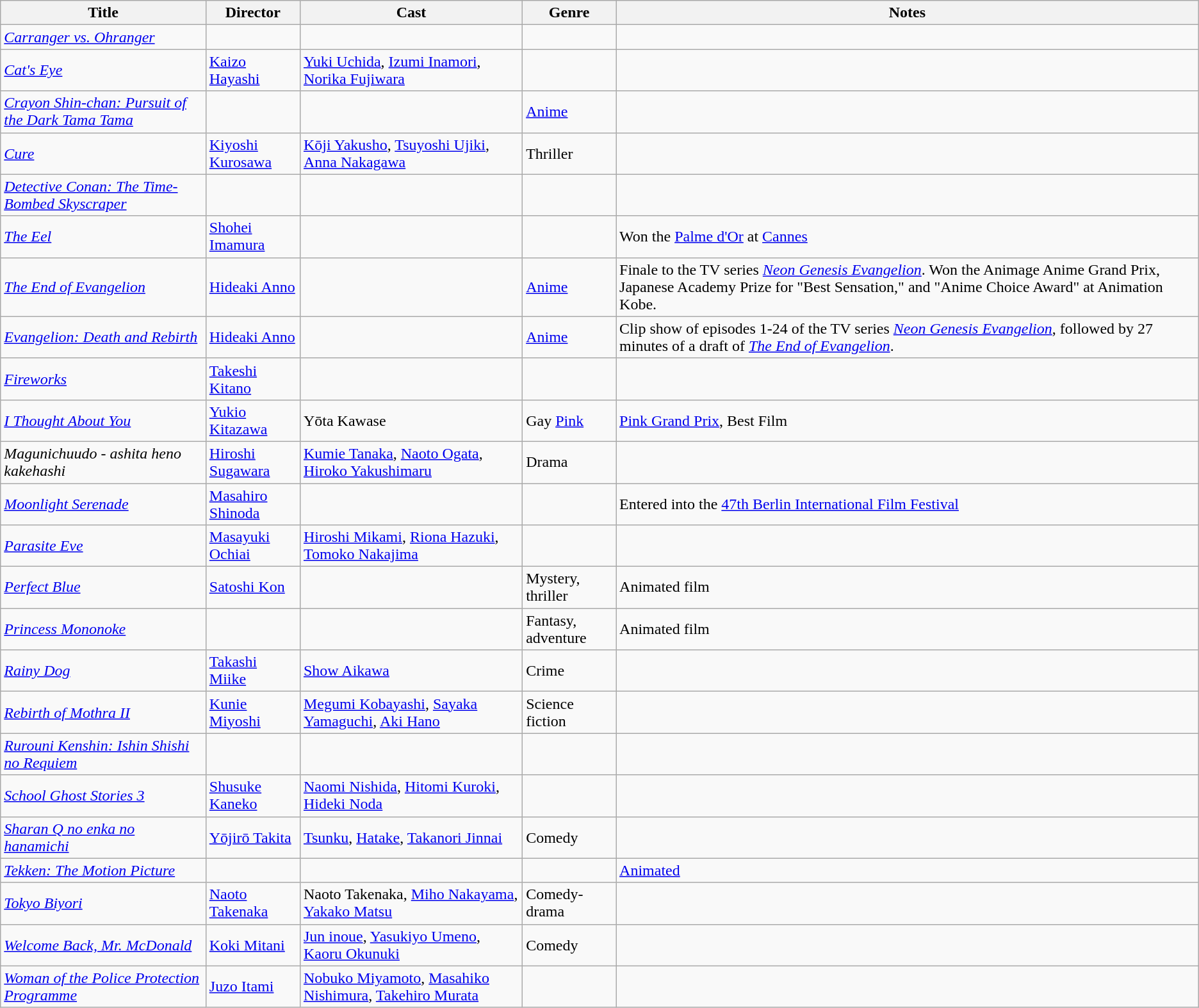<table class="wikitable">
<tr>
<th>Title</th>
<th>Director</th>
<th>Cast</th>
<th>Genre</th>
<th>Notes</th>
</tr>
<tr>
<td><em><a href='#'>Carranger vs. Ohranger</a></em></td>
<td></td>
<td></td>
<td></td>
<td></td>
</tr>
<tr>
<td><em><a href='#'>Cat's Eye</a></em></td>
<td><a href='#'>Kaizo Hayashi</a></td>
<td><a href='#'>Yuki Uchida</a>, <a href='#'>Izumi Inamori</a>, <a href='#'>Norika Fujiwara</a></td>
<td></td>
<td></td>
</tr>
<tr>
<td><em><a href='#'>Crayon Shin-chan: Pursuit of the Dark Tama Tama</a></em></td>
<td></td>
<td></td>
<td><a href='#'>Anime</a></td>
</tr>
<tr>
<td><em><a href='#'>Cure</a></em></td>
<td><a href='#'>Kiyoshi Kurosawa</a></td>
<td><a href='#'>Kōji Yakusho</a>, <a href='#'>Tsuyoshi Ujiki</a>, <a href='#'>Anna Nakagawa</a></td>
<td>Thriller</td>
<td></td>
</tr>
<tr>
<td><em><a href='#'>Detective Conan: The Time-Bombed Skyscraper</a></em></td>
<td></td>
<td></td>
<td></td>
<td></td>
</tr>
<tr>
<td><em><a href='#'>The Eel</a></em></td>
<td><a href='#'>Shohei Imamura</a></td>
<td></td>
<td></td>
<td>Won the <a href='#'>Palme d'Or</a> at <a href='#'>Cannes</a></td>
</tr>
<tr>
<td><em><a href='#'>The End of Evangelion</a></em></td>
<td><a href='#'>Hideaki Anno</a></td>
<td></td>
<td><a href='#'>Anime</a></td>
<td>Finale to the TV series <em><a href='#'>Neon Genesis Evangelion</a></em>. Won the Animage Anime Grand Prix, Japanese Academy Prize for "Best Sensation," and "Anime Choice Award" at Animation Kobe.</td>
</tr>
<tr>
<td><em><a href='#'>Evangelion: Death and Rebirth</a></em></td>
<td><a href='#'>Hideaki Anno</a></td>
<td></td>
<td><a href='#'>Anime</a></td>
<td>Clip show of episodes 1-24 of the TV series <em><a href='#'>Neon Genesis Evangelion</a></em>, followed by 27 minutes of a draft of <em><a href='#'>The End of Evangelion</a></em>.</td>
</tr>
<tr>
<td><em><a href='#'>Fireworks</a></em></td>
<td><a href='#'>Takeshi Kitano</a></td>
<td></td>
<td></td>
<td></td>
</tr>
<tr>
<td><em><a href='#'>I Thought About You</a></em></td>
<td><a href='#'>Yukio Kitazawa</a></td>
<td>Yōta Kawase</td>
<td>Gay <a href='#'>Pink</a></td>
<td><a href='#'>Pink Grand Prix</a>, Best Film</td>
</tr>
<tr>
<td><em>Magunichuudo - ashita heno kakehashi</em></td>
<td><a href='#'>Hiroshi Sugawara</a></td>
<td><a href='#'>Kumie Tanaka</a>, <a href='#'>Naoto Ogata</a>, <a href='#'>Hiroko Yakushimaru</a></td>
<td>Drama</td>
<td></td>
</tr>
<tr>
<td><em><a href='#'>Moonlight Serenade</a></em></td>
<td><a href='#'>Masahiro Shinoda</a></td>
<td></td>
<td></td>
<td>Entered into the <a href='#'>47th Berlin International Film Festival</a></td>
</tr>
<tr>
<td><em><a href='#'>Parasite Eve</a></em></td>
<td><a href='#'>Masayuki Ochiai</a></td>
<td><a href='#'>Hiroshi Mikami</a>, <a href='#'>Riona Hazuki</a>, <a href='#'>Tomoko Nakajima</a></td>
<td></td>
<td></td>
</tr>
<tr>
<td><em><a href='#'>Perfect Blue</a></em></td>
<td><a href='#'>Satoshi Kon</a></td>
<td></td>
<td>Mystery, thriller</td>
<td>Animated film</td>
</tr>
<tr>
<td><em><a href='#'>Princess Mononoke</a></em></td>
<td></td>
<td></td>
<td>Fantasy, adventure</td>
<td>Animated film</td>
</tr>
<tr>
<td><em><a href='#'>Rainy Dog</a></em></td>
<td><a href='#'>Takashi Miike</a></td>
<td><a href='#'>Show Aikawa</a></td>
<td>Crime</td>
<td></td>
</tr>
<tr>
<td><em><a href='#'>Rebirth of Mothra II</a></em></td>
<td><a href='#'>Kunie Miyoshi</a></td>
<td><a href='#'>Megumi Kobayashi</a>, <a href='#'>Sayaka Yamaguchi</a>, <a href='#'>Aki Hano</a></td>
<td>Science fiction</td>
<td></td>
</tr>
<tr>
<td><em><a href='#'>Rurouni Kenshin: Ishin Shishi no Requiem</a></em></td>
<td></td>
<td></td>
<td></td>
<td></td>
</tr>
<tr>
<td><em><a href='#'>School Ghost Stories 3</a></em></td>
<td><a href='#'>Shusuke Kaneko</a></td>
<td><a href='#'>Naomi Nishida</a>, <a href='#'>Hitomi Kuroki</a>, <a href='#'>Hideki Noda</a></td>
<td></td>
<td></td>
</tr>
<tr>
<td><em><a href='#'>Sharan Q no enka no hanamichi</a></em></td>
<td><a href='#'>Yōjirō Takita</a></td>
<td><a href='#'>Tsunku</a>, <a href='#'>Hatake</a>, <a href='#'>Takanori Jinnai</a></td>
<td>Comedy</td>
<td></td>
</tr>
<tr>
<td><em><a href='#'>Tekken: The Motion Picture</a></em></td>
<td></td>
<td></td>
<td></td>
<td><a href='#'>Animated</a></td>
</tr>
<tr>
<td><em><a href='#'>Tokyo Biyori</a></em></td>
<td><a href='#'>Naoto Takenaka</a></td>
<td>Naoto Takenaka, <a href='#'>Miho Nakayama</a>, <a href='#'>Yakako Matsu</a></td>
<td>Comedy-drama</td>
<td></td>
</tr>
<tr>
<td><em><a href='#'>Welcome Back, Mr. McDonald</a></em></td>
<td><a href='#'>Koki Mitani</a></td>
<td><a href='#'>Jun inoue</a>, <a href='#'>Yasukiyo Umeno</a>, <a href='#'>Kaoru Okunuki</a></td>
<td>Comedy</td>
<td></td>
</tr>
<tr>
<td><em><a href='#'>Woman of the Police Protection Programme</a></em></td>
<td><a href='#'>Juzo Itami</a></td>
<td><a href='#'>Nobuko Miyamoto</a>, <a href='#'>Masahiko Nishimura</a>, <a href='#'>Takehiro Murata</a></td>
<td></td>
<td></td>
</tr>
</table>
